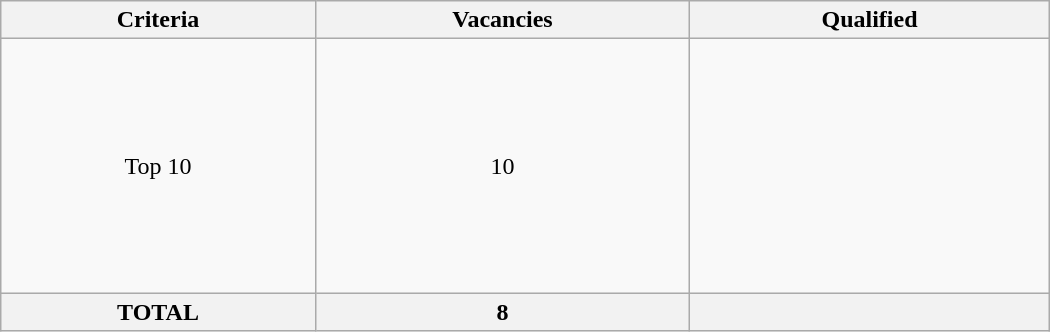<table class = "wikitable" width=700>
<tr>
<th>Criteria</th>
<th>Vacancies</th>
<th>Qualified</th>
</tr>
<tr>
<td align="center">Top 10</td>
<td align="center">10</td>
<td><br><br><br><br><br><br><s></s><br><br><br><s></s></td>
</tr>
<tr>
<th>TOTAL</th>
<th>8</th>
<th></th>
</tr>
</table>
